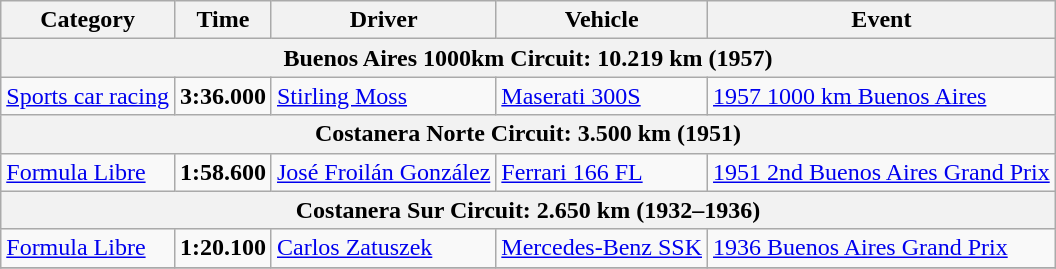<table class="wikitable">
<tr>
<th>Category</th>
<th>Time</th>
<th>Driver</th>
<th>Vehicle</th>
<th>Event</th>
</tr>
<tr>
<th colspan="5">Buenos Aires 1000km Circuit: 10.219 km (1957)</th>
</tr>
<tr>
<td><a href='#'>Sports car racing</a></td>
<td><strong>3:36.000</strong></td>
<td><a href='#'>Stirling Moss</a></td>
<td><a href='#'>Maserati 300S</a></td>
<td><a href='#'>1957 1000 km Buenos Aires</a></td>
</tr>
<tr>
<th colspan="5">Costanera Norte Circuit: 3.500 km (1951)</th>
</tr>
<tr>
<td><a href='#'>Formula Libre</a></td>
<td><strong>1:58.600</strong></td>
<td><a href='#'>José Froilán González</a></td>
<td><a href='#'>Ferrari 166 FL</a></td>
<td><a href='#'>1951 2nd Buenos Aires Grand Prix</a></td>
</tr>
<tr>
<th colspan="5">Costanera Sur Circuit: 2.650 km (1932–1936)</th>
</tr>
<tr>
<td><a href='#'>Formula Libre</a></td>
<td><strong>1:20.100</strong></td>
<td><a href='#'>Carlos Zatuszek</a></td>
<td><a href='#'>Mercedes-Benz SSK</a></td>
<td><a href='#'>1936 Buenos Aires Grand Prix</a></td>
</tr>
<tr>
</tr>
</table>
